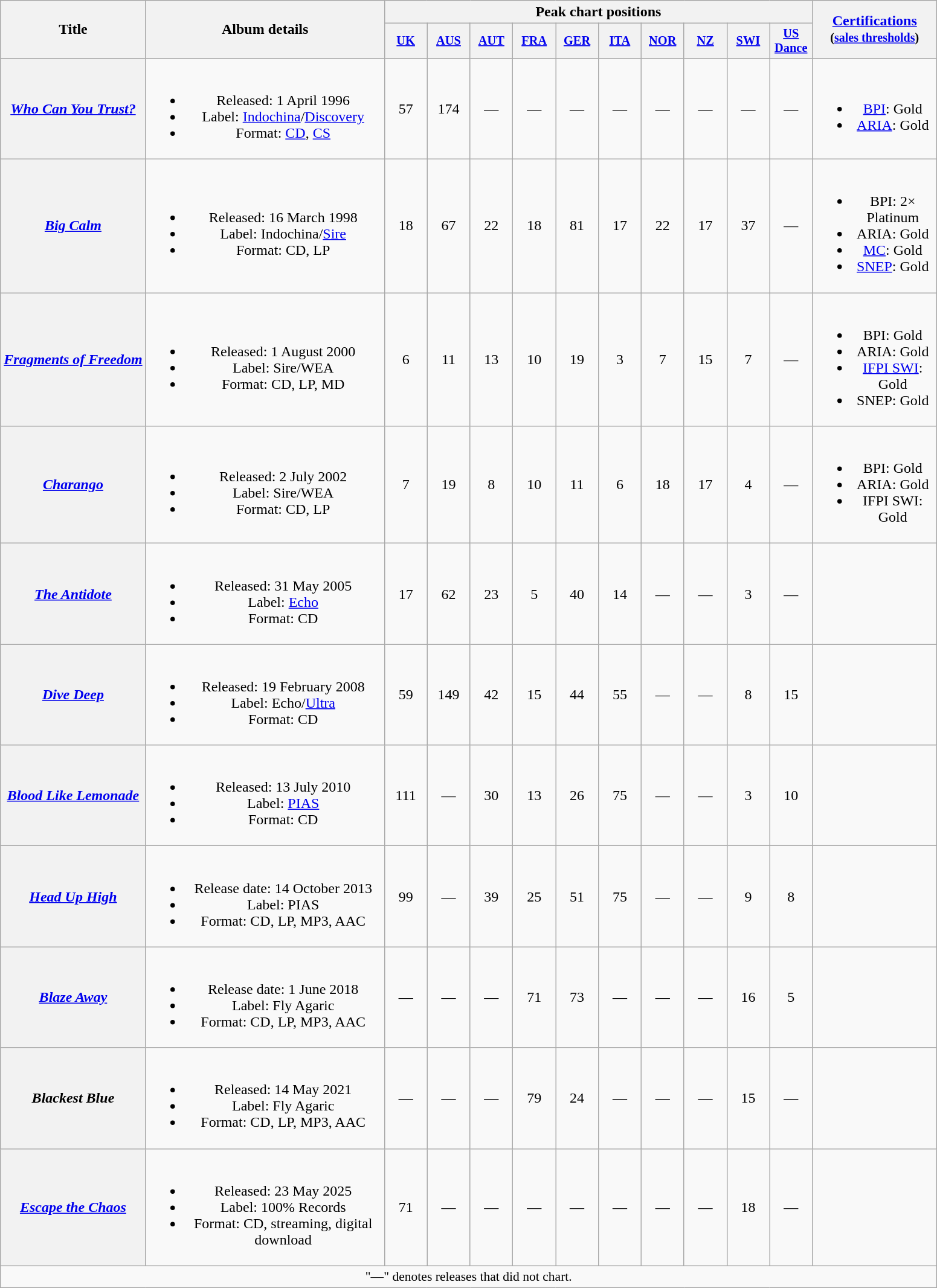<table class="wikitable plainrowheaders" style="text-align:center">
<tr>
<th rowspan="2">Title</th>
<th rowspan="2" style="width:16em;">Album details</th>
<th colspan="10">Peak chart positions</th>
<th style="width:130px;" rowspan="2"><a href='#'>Certifications</a><br><small>(<a href='#'>sales thresholds</a>)</small></th>
</tr>
<tr>
<th style="width:3em;font-size:85%;"><a href='#'>UK</a><br></th>
<th style="width:3em;font-size:85%;"><a href='#'>AUS</a><br></th>
<th style="width:3em;font-size:85%;"><a href='#'>AUT</a><br></th>
<th style="width:3em;font-size:85%;"><a href='#'>FRA</a><br></th>
<th style="width:3em;font-size:85%;"><a href='#'>GER</a></th>
<th style="width:3em;font-size:85%;"><a href='#'>ITA</a><br></th>
<th style="width:3em;font-size:85%;"><a href='#'>NOR</a><br></th>
<th style="width:3em;font-size:85%;"><a href='#'>NZ</a><br></th>
<th style="width:3em;font-size:85%;"><a href='#'>SWI</a><br></th>
<th style="width:3em;font-size:85%;"><a href='#'>US <br>Dance</a><br></th>
</tr>
<tr>
<th scope="row"><em><a href='#'>Who Can You Trust?</a></em></th>
<td><br><ul><li>Released: 1 April 1996</li><li>Label: <a href='#'>Indochina</a>/<a href='#'>Discovery</a></li><li>Format: <a href='#'>CD</a>, <a href='#'>CS</a></li></ul></td>
<td>57</td>
<td>174</td>
<td>—</td>
<td>—</td>
<td>—</td>
<td>—</td>
<td>—</td>
<td>—</td>
<td>—</td>
<td>—</td>
<td><br><ul><li><a href='#'>BPI</a>: Gold</li><li><a href='#'>ARIA</a>: Gold</li></ul></td>
</tr>
<tr>
<th scope="row"><em><a href='#'>Big Calm</a></em></th>
<td><br><ul><li>Released: 16 March 1998</li><li>Label: Indochina/<a href='#'>Sire</a></li><li>Format: CD, LP</li></ul></td>
<td>18</td>
<td>67</td>
<td>22</td>
<td>18</td>
<td>81<br></td>
<td>17</td>
<td>22</td>
<td>17</td>
<td>37</td>
<td>—</td>
<td><br><ul><li>BPI: 2× Platinum</li><li>ARIA: Gold</li><li><a href='#'>MC</a>: Gold</li><li><a href='#'>SNEP</a>: Gold</li></ul></td>
</tr>
<tr>
<th scope="row"><em><a href='#'>Fragments of Freedom</a></em></th>
<td><br><ul><li>Released: 1 August 2000</li><li>Label: Sire/WEA</li><li>Format: CD, LP, MD</li></ul></td>
<td>6</td>
<td>11</td>
<td>13</td>
<td>10</td>
<td>19<br></td>
<td>3</td>
<td>7</td>
<td>15</td>
<td>7</td>
<td>—</td>
<td><br><ul><li>BPI: Gold</li><li>ARIA: Gold</li><li><a href='#'>IFPI SWI</a>: Gold</li><li>SNEP: Gold</li></ul></td>
</tr>
<tr>
<th scope="row"><em><a href='#'>Charango</a></em></th>
<td><br><ul><li>Released: 2 July 2002</li><li>Label: Sire/WEA</li><li>Format: CD, LP</li></ul></td>
<td>7</td>
<td>19</td>
<td>8</td>
<td>10</td>
<td>11<br></td>
<td>6</td>
<td>18</td>
<td>17</td>
<td>4</td>
<td>—</td>
<td><br><ul><li>BPI: Gold</li><li>ARIA: Gold</li><li>IFPI SWI: Gold</li></ul></td>
</tr>
<tr>
<th scope="row"><em><a href='#'>The Antidote</a></em></th>
<td><br><ul><li>Released: 31 May 2005</li><li>Label: <a href='#'>Echo</a></li><li>Format: CD</li></ul></td>
<td>17</td>
<td>62</td>
<td>23</td>
<td>5</td>
<td>40<br></td>
<td>14</td>
<td>—</td>
<td>—</td>
<td>3</td>
<td>—</td>
<td></td>
</tr>
<tr>
<th scope="row"><em><a href='#'>Dive Deep</a></em></th>
<td><br><ul><li>Released: 19 February 2008</li><li>Label: Echo/<a href='#'>Ultra</a></li><li>Format: CD</li></ul></td>
<td>59</td>
<td>149</td>
<td>42</td>
<td>15</td>
<td>44<br></td>
<td>55</td>
<td>—</td>
<td>—</td>
<td>8</td>
<td>15</td>
<td></td>
</tr>
<tr>
<th scope="row"><em><a href='#'>Blood Like Lemonade</a></em></th>
<td><br><ul><li>Released: 13 July 2010</li><li>Label: <a href='#'>PIAS</a></li><li>Format: CD</li></ul></td>
<td>111</td>
<td>—</td>
<td>30</td>
<td>13</td>
<td>26<br></td>
<td>75</td>
<td>—</td>
<td>—</td>
<td>3</td>
<td>10</td>
<td></td>
</tr>
<tr>
<th scope="row"><em><a href='#'>Head Up High</a></em></th>
<td><br><ul><li>Release date: 14 October 2013</li><li>Label: PIAS</li><li>Format: CD, LP, MP3, AAC</li></ul></td>
<td>99</td>
<td>—</td>
<td>39</td>
<td>25</td>
<td>51<br></td>
<td>75</td>
<td>—</td>
<td>—</td>
<td>9</td>
<td>8</td>
<td></td>
</tr>
<tr>
<th scope="row"><em><a href='#'>Blaze Away</a></em></th>
<td><br><ul><li>Release date: 1 June 2018</li><li>Label: Fly Agaric</li><li>Format: CD, LP, MP3, AAC</li></ul></td>
<td>—</td>
<td>—</td>
<td>—</td>
<td>71</td>
<td>73<br></td>
<td>—</td>
<td>—</td>
<td>—</td>
<td>16</td>
<td>5</td>
<td></td>
</tr>
<tr>
<th scope="row"><em>Blackest Blue</em></th>
<td><br><ul><li>Released: 14 May 2021</li><li>Label: Fly Agaric</li><li>Format: CD, LP, MP3, AAC</li></ul></td>
<td>—</td>
<td>—</td>
<td>—</td>
<td>79</td>
<td>24<br></td>
<td>—</td>
<td>—</td>
<td>—</td>
<td>15</td>
<td>—</td>
<td></td>
</tr>
<tr>
<th scope="row"><em><a href='#'>Escape the Chaos</a></em></th>
<td><br><ul><li>Released: 23 May 2025</li><li>Label: 100% Records</li><li>Format: CD, streaming, digital download</li></ul></td>
<td>71</td>
<td>—</td>
<td>—</td>
<td>—</td>
<td>—</td>
<td>—</td>
<td>—</td>
<td>—</td>
<td>18</td>
<td>—</td>
<td></td>
</tr>
<tr>
<td colspan="13" style="font-size:90%;">"—" denotes releases that did not chart.</td>
</tr>
</table>
